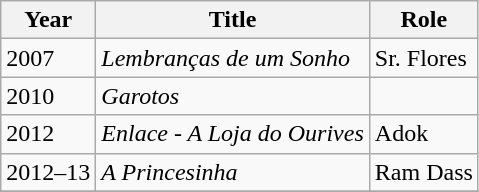<table class="wikitable">
<tr>
<th>Year</th>
<th>Title</th>
<th>Role</th>
</tr>
<tr>
<td>2007</td>
<td><em>Lembranças de um Sonho</em></td>
<td>Sr. Flores</td>
</tr>
<tr>
<td>2010</td>
<td><em>Garotos</em></td>
<td></td>
</tr>
<tr>
<td>2012</td>
<td><em>Enlace - A Loja do Ourives</em></td>
<td>Adok</td>
</tr>
<tr>
<td>2012–13</td>
<td><em>A Princesinha</em></td>
<td>Ram Dass</td>
</tr>
<tr>
</tr>
</table>
